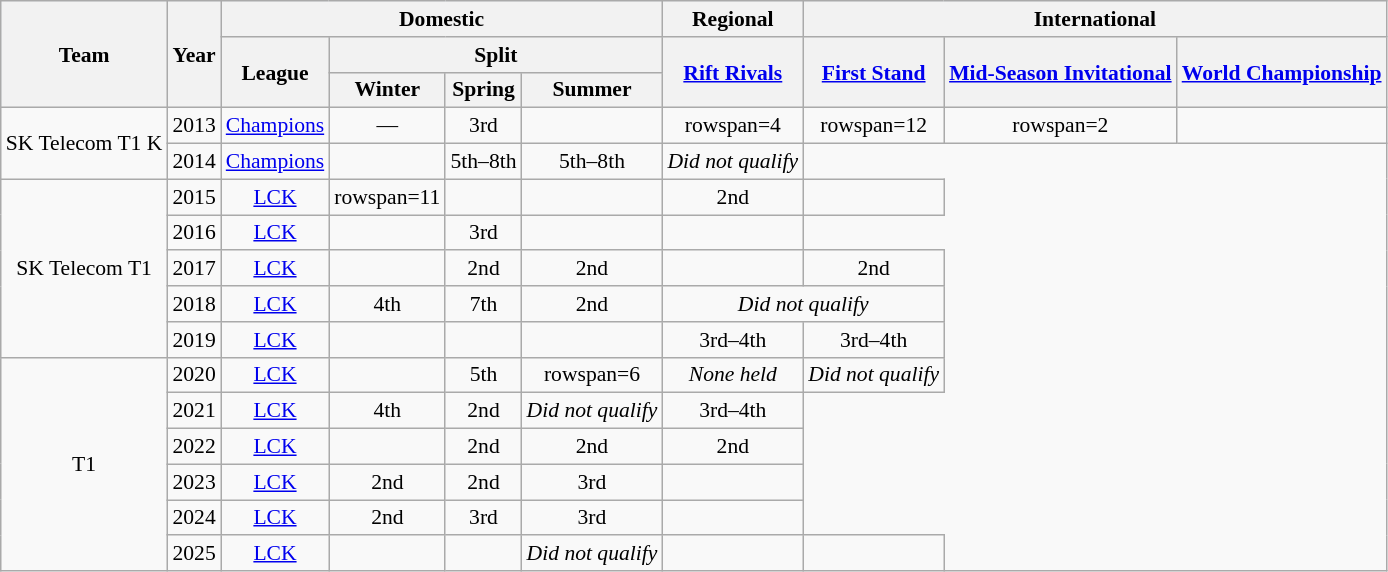<table class="wikitable" style="font-size:90%; text-align:center;">
<tr style="background:#f0f6ff;">
<th rowspan=3>Team</th>
<th rowspan=3>Year</th>
<th colspan=4>Domestic</th>
<th>Regional</th>
<th colspan=3>International</th>
</tr>
<tr>
<th width=65px rowspan=2>League</th>
<th colspan=3>Split</th>
<th rowspan=2><a href='#'>Rift Rivals</a></th>
<th rowspan=2><a href='#'>First Stand</a></th>
<th rowspan=2><a href='#'>Mid-Season Invitational</a></th>
<th rowspan=2><a href='#'>World Championship</a></th>
</tr>
<tr>
<th>Winter</th>
<th>Spring</th>
<th>Summer</th>
</tr>
<tr>
<td rowspan=2>SK Telecom T1 K</td>
<td>2013</td>
<td><a href='#'>Champions</a></td>
<td>—</td>
<td>3rd</td>
<td></td>
<td>rowspan=4 </td>
<td>rowspan=12 </td>
<td>rowspan=2 </td>
<td></td>
</tr>
<tr>
<td>2014</td>
<td><a href='#'>Champions</a></td>
<td></td>
<td>5th–8th</td>
<td>5th–8th</td>
<td><em>Did not qualify</em></td>
</tr>
<tr>
<td rowspan=5>SK Telecom T1</td>
<td>2015</td>
<td><a href='#'>LCK</a></td>
<td>rowspan=11 </td>
<td></td>
<td></td>
<td>2nd</td>
<td></td>
</tr>
<tr>
<td>2016</td>
<td><a href='#'>LCK</a></td>
<td></td>
<td>3rd</td>
<td></td>
<td></td>
</tr>
<tr>
<td>2017</td>
<td><a href='#'>LCK</a></td>
<td></td>
<td>2nd</td>
<td>2nd</td>
<td></td>
<td>2nd</td>
</tr>
<tr>
<td>2018</td>
<td><a href='#'>LCK</a></td>
<td>4th</td>
<td>7th</td>
<td>2nd</td>
<td colspan=2><em>Did not qualify</em></td>
</tr>
<tr>
<td>2019</td>
<td><a href='#'>LCK</a></td>
<td></td>
<td></td>
<td></td>
<td>3rd–4th</td>
<td>3rd–4th</td>
</tr>
<tr>
<td rowspan=6>T1</td>
<td>2020</td>
<td><a href='#'>LCK</a></td>
<td></td>
<td>5th</td>
<td>rowspan=6 </td>
<td><em>None held</em></td>
<td><em>Did not qualify</em></td>
</tr>
<tr>
<td>2021</td>
<td><a href='#'>LCK</a></td>
<td>4th</td>
<td>2nd</td>
<td><em>Did not qualify</em></td>
<td>3rd–4th</td>
</tr>
<tr>
<td>2022</td>
<td><a href='#'>LCK</a></td>
<td></td>
<td>2nd</td>
<td>2nd</td>
<td>2nd</td>
</tr>
<tr>
<td>2023</td>
<td><a href='#'>LCK</a></td>
<td>2nd</td>
<td>2nd</td>
<td>3rd</td>
<td></td>
</tr>
<tr>
<td>2024</td>
<td><a href='#'>LCK</a></td>
<td>2nd</td>
<td>3rd</td>
<td>3rd</td>
<td></td>
</tr>
<tr>
<td>2025</td>
<td><a href='#'>LCK</a></td>
<td></td>
<td></td>
<td><em>Did not qualify</em></td>
<td></td>
<td></td>
</tr>
</table>
